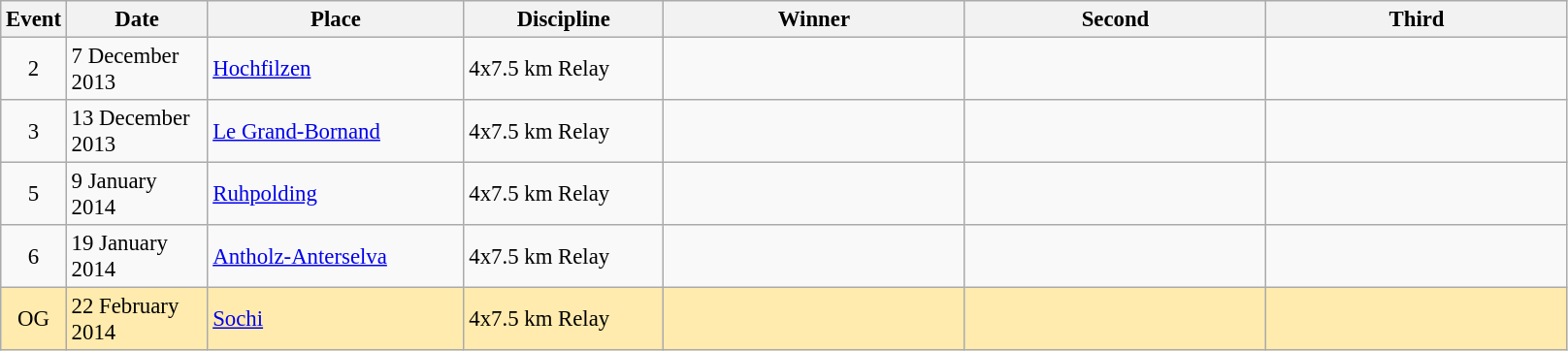<table class="wikitable" style="font-size:95%;">
<tr>
<th width="30">Event</th>
<th width="90">Date</th>
<th width="169">Place</th>
<th width="130">Discipline</th>
<th width="200">Winner</th>
<th width="200">Second</th>
<th width="200">Third</th>
</tr>
<tr>
<td align=center>2</td>
<td>7 December 2013</td>
<td> <a href='#'>Hochfilzen</a></td>
<td>4x7.5 km Relay</td>
<td></td>
<td></td>
<td></td>
</tr>
<tr>
<td align=center>3</td>
<td>13 December 2013</td>
<td> <a href='#'>Le Grand-Bornand</a></td>
<td>4x7.5 km Relay</td>
<td></td>
<td></td>
<td></td>
</tr>
<tr>
<td align=center>5</td>
<td>9 January 2014</td>
<td> <a href='#'>Ruhpolding</a></td>
<td>4x7.5 km Relay</td>
<td></td>
<td></td>
<td></td>
</tr>
<tr>
<td align=center>6</td>
<td>19 January 2014</td>
<td> <a href='#'>Antholz-Anterselva</a></td>
<td>4x7.5 km Relay</td>
<td></td>
<td></td>
<td></td>
</tr>
<tr style="background:#FFEBAD">
<td align=center>OG</td>
<td>22 February 2014</td>
<td> <a href='#'>Sochi</a></td>
<td>4x7.5 km Relay</td>
<td></td>
<td></td>
<td></td>
</tr>
</table>
